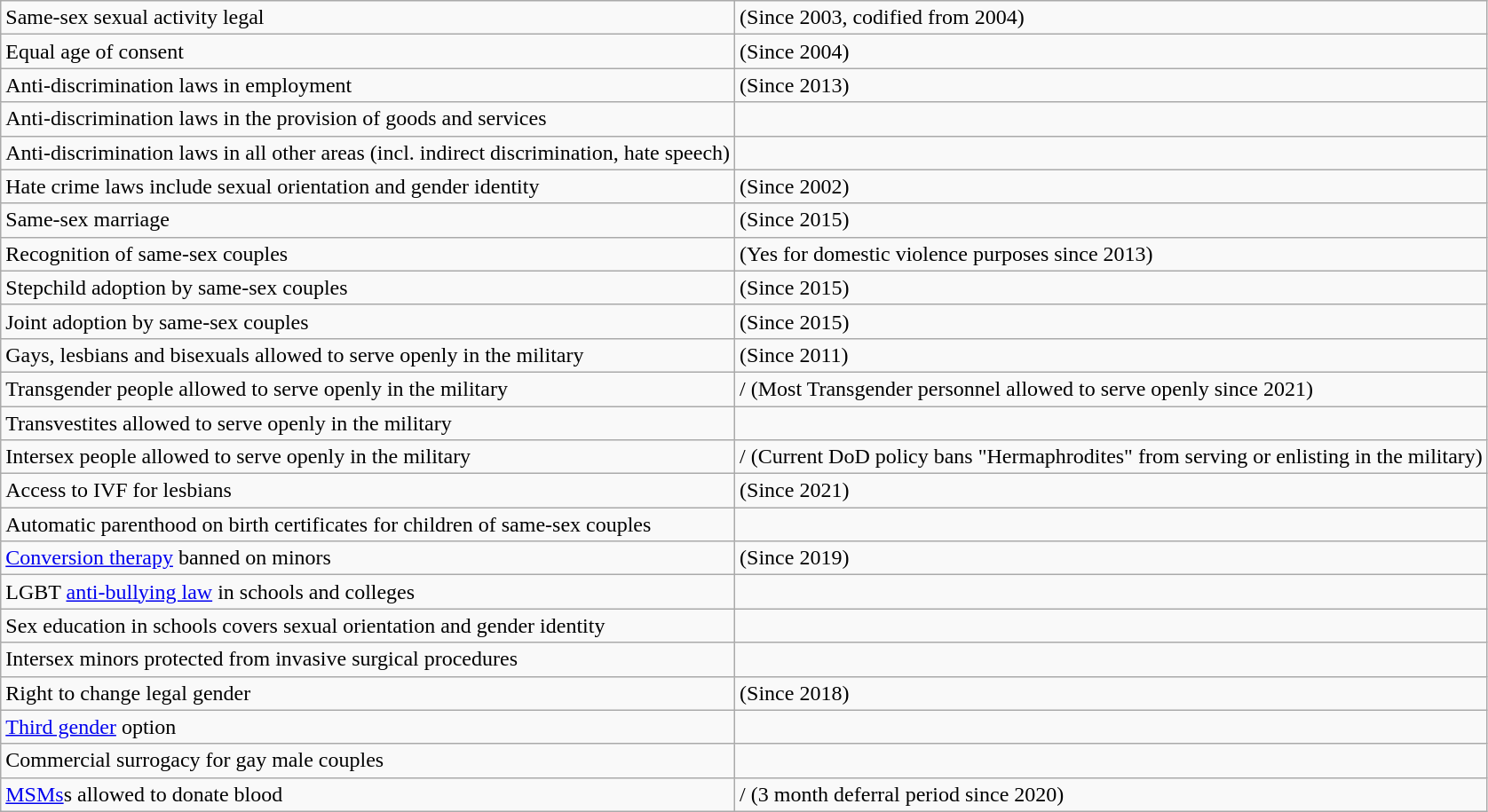<table class="wikitable">
<tr>
<td>Same-sex sexual activity legal</td>
<td> (Since 2003, codified from 2004)</td>
</tr>
<tr>
<td>Equal age of consent</td>
<td> (Since 2004)</td>
</tr>
<tr>
<td>Anti-discrimination laws in employment</td>
<td> (Since 2013)</td>
</tr>
<tr>
<td>Anti-discrimination laws in the provision of goods and services</td>
<td></td>
</tr>
<tr>
<td>Anti-discrimination laws in all other areas (incl. indirect discrimination, hate speech)</td>
<td></td>
</tr>
<tr>
<td>Hate crime laws include sexual orientation and gender identity</td>
<td> (Since 2002)</td>
</tr>
<tr>
<td>Same-sex marriage</td>
<td> (Since 2015)</td>
</tr>
<tr>
<td>Recognition of same-sex couples</td>
<td> (Yes for domestic violence purposes since 2013)</td>
</tr>
<tr>
<td>Stepchild adoption by same-sex couples</td>
<td> (Since 2015)</td>
</tr>
<tr>
<td>Joint adoption by same-sex couples</td>
<td> (Since 2015)</td>
</tr>
<tr>
<td>Gays, lesbians and bisexuals allowed to serve openly in the military</td>
<td> (Since 2011)</td>
</tr>
<tr>
<td>Transgender people allowed to serve openly in the military</td>
<td>/ (Most Transgender personnel allowed to serve openly since 2021)</td>
</tr>
<tr>
<td>Transvestites allowed to serve openly in the military</td>
<td></td>
</tr>
<tr>
<td>Intersex people allowed to serve openly in the military</td>
<td>/ (Current DoD policy bans "Hermaphrodites" from serving or enlisting in the military)</td>
</tr>
<tr>
<td>Access to IVF for lesbians</td>
<td> (Since 2021)</td>
</tr>
<tr>
<td>Automatic parenthood on birth certificates for children of same-sex couples</td>
<td></td>
</tr>
<tr>
<td><a href='#'>Conversion therapy</a> banned on minors</td>
<td> (Since 2019)</td>
</tr>
<tr>
<td>LGBT <a href='#'>anti-bullying law</a> in schools and colleges</td>
<td></td>
</tr>
<tr>
<td>Sex education in schools covers sexual orientation and gender identity</td>
<td></td>
</tr>
<tr>
<td>Intersex minors protected from invasive surgical procedures</td>
<td></td>
</tr>
<tr>
<td>Right to change legal gender</td>
<td> (Since 2018)</td>
</tr>
<tr>
<td><a href='#'>Third gender</a> option</td>
<td></td>
</tr>
<tr>
<td>Commercial surrogacy for gay male couples</td>
<td></td>
</tr>
<tr>
<td><a href='#'>MSMs</a>s allowed to donate blood</td>
<td>/ (3 month deferral period since 2020)</td>
</tr>
</table>
